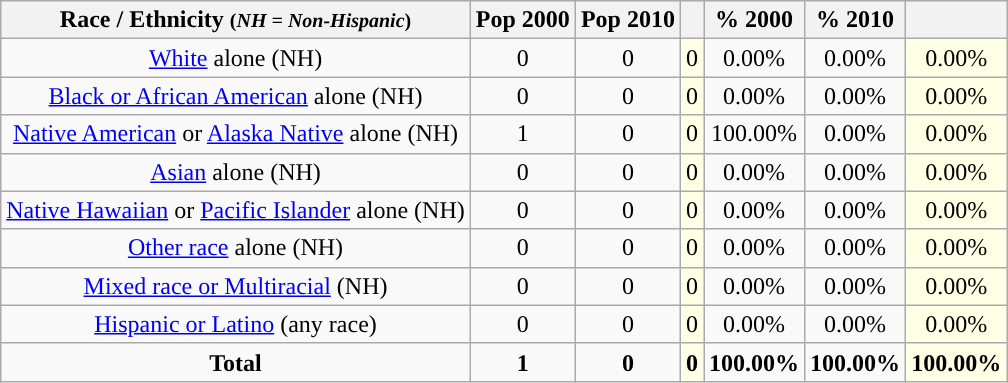<table class="wikitable" style="text-align:center;">
<tr>
<th>Race / Ethnicity <small>(<em>NH = Non-Hispanic</em>)</small></th>
<th>Pop 2000</th>
<th>Pop 2010</th>
<th></th>
<th>% 2000</th>
<th>% 2010</th>
<th></th>
</tr>
<tr>
<td><a href='#'>White</a> alone (NH)</td>
<td>0</td>
<td>0</td>
<td style='background: #ffffe6;'>0</td>
<td>0.00%</td>
<td>0.00%</td>
<td style='background: #ffffe6;'>0.00%</td>
</tr>
<tr>
<td><a href='#'>Black or African American</a> alone (NH)</td>
<td>0</td>
<td>0</td>
<td style='background: #ffffe6;'>0</td>
<td>0.00%</td>
<td>0.00%</td>
<td style='background: #ffffe6;'>0.00%</td>
</tr>
<tr>
<td><a href='#'>Native American</a> or <a href='#'>Alaska Native</a> alone (NH)</td>
<td>1</td>
<td>0</td>
<td style='background: #ffffe6;'>0</td>
<td>100.00%</td>
<td>0.00%</td>
<td style='background: #ffffe6;'>0.00%</td>
</tr>
<tr>
<td><a href='#'>Asian</a> alone (NH)</td>
<td>0</td>
<td>0</td>
<td style='background: #ffffe6;'>0</td>
<td>0.00%</td>
<td>0.00%</td>
<td style='background: #ffffe6;'>0.00%</td>
</tr>
<tr>
<td><a href='#'>Native Hawaiian</a> or <a href='#'>Pacific Islander</a> alone (NH)</td>
<td>0</td>
<td>0</td>
<td style='background: #ffffe6;'>0</td>
<td>0.00%</td>
<td>0.00%</td>
<td style='background: #ffffe6;'>0.00%</td>
</tr>
<tr>
<td><a href='#'>Other race</a> alone (NH)</td>
<td>0</td>
<td>0</td>
<td style='background: #ffffe6;'>0</td>
<td>0.00%</td>
<td>0.00%</td>
<td style='background: #ffffe6;'>0.00%</td>
</tr>
<tr>
<td><a href='#'>Mixed race or Multiracial</a> (NH)</td>
<td>0</td>
<td>0</td>
<td style='background: #ffffe6;'>0</td>
<td>0.00%</td>
<td>0.00%</td>
<td style='background: #ffffe6;'>0.00%</td>
</tr>
<tr>
<td><a href='#'>Hispanic or Latino</a> (any race)</td>
<td>0</td>
<td>0</td>
<td style='background: #ffffe6;'>0</td>
<td>0.00%</td>
<td>0.00%</td>
<td style='background: #ffffe6;'>0.00%</td>
</tr>
<tr>
<td><strong>Total</strong></td>
<td><strong>1</strong></td>
<td><strong>0</strong></td>
<td style='background: #ffffe6;'><strong>0</strong></td>
<td><strong>100.00%</strong></td>
<td><strong>100.00%</strong></td>
<td style='background: #ffffe6;'><strong>100.00%</strong></td>
</tr>
</table>
